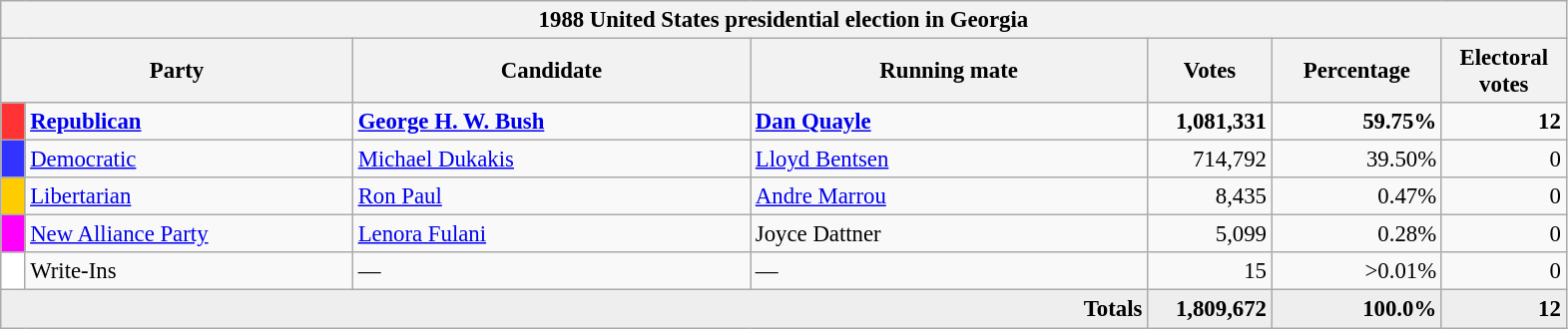<table class="wikitable" style="font-size: 95%;">
<tr>
<th colspan="7">1988 United States presidential election in Georgia</th>
</tr>
<tr>
<th colspan="2" style="width: 15em">Party</th>
<th style="width: 17em">Candidate</th>
<th style="width: 17em">Running mate</th>
<th style="width: 5em">Votes</th>
<th style="width: 7em">Percentage</th>
<th style="width: 5em">Electoral votes</th>
</tr>
<tr>
<th style="background:#f33; width:3px;"></th>
<td style="width: 130px"><strong><a href='#'>Republican</a></strong></td>
<td><strong><a href='#'>George H. W. Bush</a></strong></td>
<td><strong><a href='#'>Dan Quayle</a></strong></td>
<td style="text-align:right;"><strong>1,081,331</strong></td>
<td style="text-align:right;"><strong>59.75%</strong></td>
<td style="text-align:right;"><strong>12</strong></td>
</tr>
<tr>
<th style="background:#33f; width:3px;"></th>
<td style="width: 130px"><a href='#'>Democratic</a></td>
<td><a href='#'>Michael Dukakis</a></td>
<td><a href='#'>Lloyd Bentsen</a></td>
<td style="text-align:right;">714,792</td>
<td style="text-align:right;">39.50%</td>
<td style="text-align:right;">0</td>
</tr>
<tr>
<th style="background:#FFCC00; width:3px;"></th>
<td style="width: 130px"><a href='#'>Libertarian</a></td>
<td><a href='#'>Ron Paul</a></td>
<td><a href='#'>Andre Marrou</a></td>
<td style="text-align:right;">8,435</td>
<td style="text-align:right;">0.47%</td>
<td style="text-align:right;">0</td>
</tr>
<tr>
<th style="background:#FF00FF; width:3px;"></th>
<td style="width: 130px"><a href='#'>New Alliance Party</a></td>
<td><a href='#'>Lenora Fulani</a></td>
<td>Joyce Dattner</td>
<td style="text-align:right;">5,099</td>
<td style="text-align:right;">0.28%</td>
<td style="text-align:right;">0</td>
</tr>
<tr>
<th style="background:#FFFFFF; width:3px;"></th>
<td style="width: 130px">Write-Ins</td>
<td>—</td>
<td>—</td>
<td style="text-align:right;">15</td>
<td style="text-align:right;">>0.01%</td>
<td style="text-align:right;">0</td>
</tr>
<tr style="background:#eee; text-align:right;">
<td colspan="4"><strong>Totals</strong></td>
<td><strong>1,809,672</strong></td>
<td><strong>100.0%</strong></td>
<td><strong>12</strong></td>
</tr>
</table>
